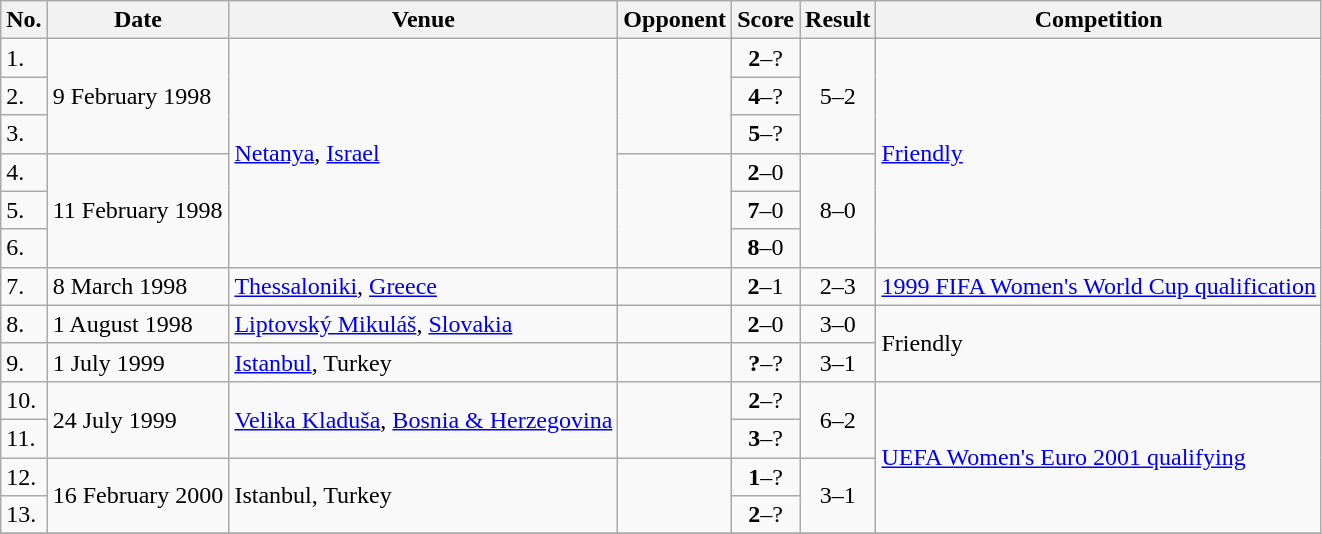<table class="wikitable">
<tr>
<th>No.</th>
<th>Date</th>
<th>Venue</th>
<th>Opponent</th>
<th>Score</th>
<th>Result</th>
<th>Competition</th>
</tr>
<tr>
<td>1.</td>
<td rowspan=3>9 February 1998</td>
<td rowspan=6><a href='#'>Netanya</a>, <a href='#'>Israel</a></td>
<td rowspan=3></td>
<td align=center><strong>2</strong>–?</td>
<td rowspan=3 align=center>5–2</td>
<td rowspan=6><a href='#'>Friendly</a></td>
</tr>
<tr>
<td>2.</td>
<td align=center><strong>4</strong>–?</td>
</tr>
<tr>
<td>3.</td>
<td align=center><strong>5</strong>–?</td>
</tr>
<tr>
<td>4.</td>
<td rowspan=3>11 February 1998</td>
<td rowspan=3></td>
<td align=center><strong>2</strong>–0</td>
<td rowspan=3 align=center>8–0</td>
</tr>
<tr>
<td>5.</td>
<td align=center><strong>7</strong>–0</td>
</tr>
<tr>
<td>6.</td>
<td align=center><strong>8</strong>–0</td>
</tr>
<tr>
<td>7.</td>
<td>8 March 1998</td>
<td><a href='#'>Thessaloniki</a>, <a href='#'>Greece</a></td>
<td></td>
<td align=center><strong>2</strong>–1</td>
<td align=center>2–3</td>
<td><a href='#'>1999 FIFA Women's World Cup qualification</a></td>
</tr>
<tr>
<td>8.</td>
<td>1 August 1998</td>
<td><a href='#'>Liptovský Mikuláš</a>, <a href='#'>Slovakia</a></td>
<td></td>
<td align=center><strong>2</strong>–0</td>
<td align=center>3–0</td>
<td rowspan=2>Friendly</td>
</tr>
<tr>
<td>9.</td>
<td>1 July 1999</td>
<td><a href='#'>Istanbul</a>, Turkey</td>
<td></td>
<td align=center><strong>?</strong>–?</td>
<td align=center>3–1</td>
</tr>
<tr>
<td>10.</td>
<td rowspan=2>24 July 1999</td>
<td rowspan=2><a href='#'>Velika Kladuša</a>, <a href='#'>Bosnia & Herzegovina</a></td>
<td rowspan=2></td>
<td align=center><strong>2</strong>–?</td>
<td rowspan=2 align=center>6–2</td>
<td rowspan=4><a href='#'>UEFA Women's Euro 2001 qualifying</a></td>
</tr>
<tr>
<td>11.</td>
<td align=center><strong>3</strong>–?</td>
</tr>
<tr>
<td>12.</td>
<td rowspan=2>16 February 2000</td>
<td rowspan=2>Istanbul, Turkey</td>
<td rowspan=2></td>
<td align=center><strong>1</strong>–?</td>
<td rowspan=2 align=center>3–1</td>
</tr>
<tr>
<td>13.</td>
<td align=center><strong>2</strong>–?</td>
</tr>
<tr>
</tr>
</table>
